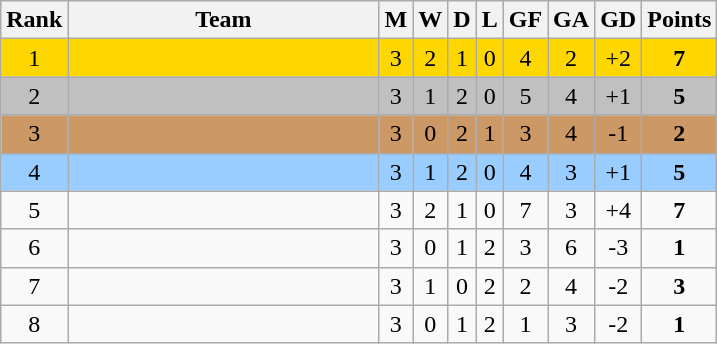<table class="wikitable sortable" style="text-align:center">
<tr>
<th>Rank</th>
<th width=200>Team</th>
<th>M</th>
<th>W</th>
<th>D</th>
<th>L</th>
<th>GF</th>
<th>GA</th>
<th>GD</th>
<th>Points</th>
</tr>
<tr bgcolor=gold>
<td>1</td>
<td align=left></td>
<td>3</td>
<td>2</td>
<td>1</td>
<td>0</td>
<td>4</td>
<td>2</td>
<td>+2</td>
<td><strong>7</strong></td>
</tr>
<tr bgcolor=silver>
<td>2</td>
<td align=left></td>
<td>3</td>
<td>1</td>
<td>2</td>
<td>0</td>
<td>5</td>
<td>4</td>
<td>+1</td>
<td><strong>5</strong></td>
</tr>
<tr bgcolor=#cc9966>
<td>3</td>
<td align=left></td>
<td>3</td>
<td>0</td>
<td>2</td>
<td>1</td>
<td>3</td>
<td>4</td>
<td>-1</td>
<td><strong>2</strong></td>
</tr>
<tr bgcolor=#9acdff>
<td>4</td>
<td align=left></td>
<td>3</td>
<td>1</td>
<td>2</td>
<td>0</td>
<td>4</td>
<td>3</td>
<td>+1</td>
<td><strong>5</strong></td>
</tr>
<tr>
<td>5</td>
<td align=left></td>
<td>3</td>
<td>2</td>
<td>1</td>
<td>0</td>
<td>7</td>
<td>3</td>
<td>+4</td>
<td><strong>7</strong></td>
</tr>
<tr>
<td>6</td>
<td align=left></td>
<td>3</td>
<td>0</td>
<td>1</td>
<td>2</td>
<td>3</td>
<td>6</td>
<td>-3</td>
<td><strong>1</strong></td>
</tr>
<tr>
<td>7</td>
<td align=left></td>
<td>3</td>
<td>1</td>
<td>0</td>
<td>2</td>
<td>2</td>
<td>4</td>
<td>-2</td>
<td><strong>3</strong></td>
</tr>
<tr>
<td>8</td>
<td align=left></td>
<td>3</td>
<td>0</td>
<td>1</td>
<td>2</td>
<td>1</td>
<td>3</td>
<td>-2</td>
<td><strong>1</strong></td>
</tr>
</table>
